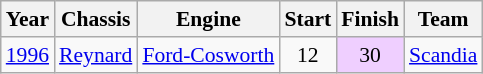<table class="wikitable" style="font-size: 90%;">
<tr>
<th>Year</th>
<th>Chassis</th>
<th>Engine</th>
<th>Start</th>
<th>Finish</th>
<th>Team</th>
</tr>
<tr>
<td><a href='#'>1996</a></td>
<td nowrap><a href='#'>Reynard</a></td>
<td nowrap><a href='#'>Ford-Cosworth</a></td>
<td align=center>12</td>
<td align=center style="background:#EFCFFF;">30</td>
<td nowrap><a href='#'>Scandia</a></td>
</tr>
</table>
